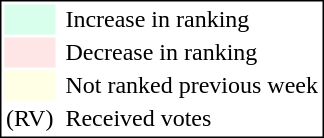<table style="border:1px solid black;">
<tr>
<td style="background:#D8FFEB; width:20px;"></td>
<td></td>
<td>Increase in ranking</td>
</tr>
<tr>
<td style="background:#FFE6E6; width:20px;"></td>
<td></td>
<td>Decrease in ranking</td>
</tr>
<tr>
<td style="background:#FFFFE6; width:20px;"></td>
<td></td>
<td>Not ranked previous week</td>
</tr>
<tr>
<td>(RV)</td>
<td></td>
<td>Received votes</td>
</tr>
</table>
